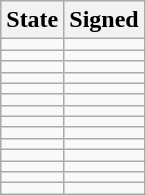<table class="wikitable sortable">
<tr>
<th>State</th>
<th>Signed</th>
</tr>
<tr>
<td></td>
<td></td>
</tr>
<tr>
<td></td>
<td></td>
</tr>
<tr>
<td></td>
<td></td>
</tr>
<tr>
<td></td>
<td></td>
</tr>
<tr>
<td></td>
<td></td>
</tr>
<tr>
<td></td>
<td></td>
</tr>
<tr>
<td></td>
<td></td>
</tr>
<tr>
<td></td>
<td></td>
</tr>
<tr>
<td></td>
<td></td>
</tr>
<tr>
<td></td>
<td></td>
</tr>
<tr>
<td></td>
<td></td>
</tr>
<tr>
<td></td>
<td></td>
</tr>
<tr>
<td></td>
<td></td>
</tr>
<tr>
<td></td>
<td></td>
</tr>
</table>
